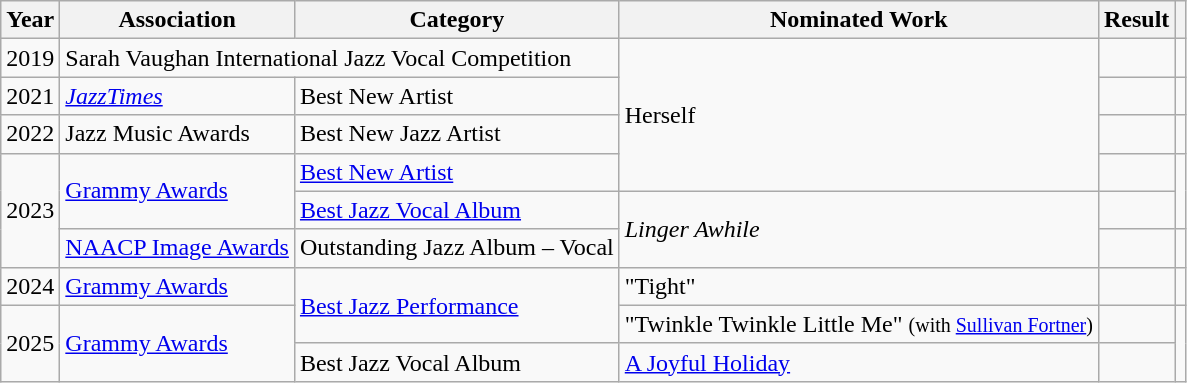<table class="wikitable">
<tr>
<th>Year</th>
<th>Association</th>
<th>Category</th>
<th>Nominated Work</th>
<th>Result</th>
<th scope="col" class="unsortable"></th>
</tr>
<tr>
<td>2019</td>
<td colspan="2">Sarah Vaughan International Jazz Vocal Competition</td>
<td rowspan="4">Herself</td>
<td></td>
<td></td>
</tr>
<tr>
<td>2021</td>
<td><em><a href='#'>JazzTimes</a></em></td>
<td>Best New Artist</td>
<td></td>
<td></td>
</tr>
<tr>
<td>2022</td>
<td>Jazz Music Awards</td>
<td>Best New Jazz Artist</td>
<td></td>
<td></td>
</tr>
<tr>
<td rowspan="3">2023</td>
<td rowspan="2"><a href='#'>Grammy Awards</a></td>
<td><a href='#'>Best New Artist</a></td>
<td></td>
<td rowspan="2"></td>
</tr>
<tr>
<td><a href='#'>Best Jazz Vocal Album</a></td>
<td rowspan="2"><em>Linger Awhile</em></td>
<td></td>
</tr>
<tr>
<td><a href='#'>NAACP Image Awards</a></td>
<td>Outstanding Jazz Album – Vocal</td>
<td></td>
<td></td>
</tr>
<tr>
<td rowspan="1">2024</td>
<td><a href='#'>Grammy Awards</a></td>
<td rowspan="2"><a href='#'>Best Jazz Performance</a></td>
<td>"Tight"</td>
<td></td>
<td></td>
</tr>
<tr>
<td rowspan="2">2025</td>
<td rowspan="2"><a href='#'>Grammy Awards</a></td>
<td>"Twinkle Twinkle Little Me" <small> (with <a href='#'>Sullivan Fortner</a>) </small></td>
<td></td>
<td rowspan="2"></td>
</tr>
<tr>
<td>Best Jazz Vocal Album</td>
<td><a href='#'>A Joyful Holiday</a></td>
<td></td>
</tr>
</table>
